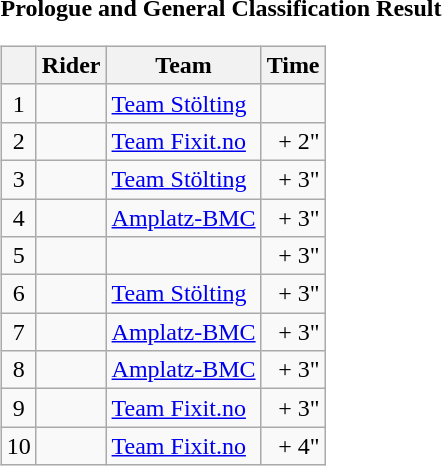<table>
<tr>
<td><strong>Prologue and General Classification Result</strong><br><table class="wikitable">
<tr>
<th></th>
<th>Rider</th>
<th>Team</th>
<th>Time</th>
</tr>
<tr>
<td style="text-align:center;">1</td>
<td> </td>
<td><a href='#'>Team Stölting</a></td>
<td align="right"></td>
</tr>
<tr>
<td style="text-align:center;">2</td>
<td></td>
<td><a href='#'>Team Fixit.no</a></td>
<td align="right">+ 2"</td>
</tr>
<tr>
<td style="text-align:center;">3</td>
<td> </td>
<td><a href='#'>Team Stölting</a></td>
<td align="right">+ 3"</td>
</tr>
<tr>
<td style="text-align:center;">4</td>
<td> </td>
<td><a href='#'>Amplatz-BMC</a></td>
<td align="right">+ 3"</td>
</tr>
<tr>
<td style="text-align:center;">5</td>
<td></td>
<td></td>
<td align="right">+ 3"</td>
</tr>
<tr>
<td style="text-align:center;">6</td>
<td></td>
<td><a href='#'>Team Stölting</a></td>
<td align="right">+ 3"</td>
</tr>
<tr>
<td style="text-align:center;">7</td>
<td></td>
<td><a href='#'>Amplatz-BMC</a></td>
<td align="right">+ 3"</td>
</tr>
<tr>
<td style="text-align:center;">8</td>
<td></td>
<td><a href='#'>Amplatz-BMC</a></td>
<td align="right">+ 3"</td>
</tr>
<tr>
<td style="text-align:center;">9</td>
<td></td>
<td><a href='#'>Team Fixit.no</a></td>
<td align="right">+ 3"</td>
</tr>
<tr>
<td style="text-align:center;">10</td>
<td></td>
<td><a href='#'>Team Fixit.no</a></td>
<td align="right">+ 4"</td>
</tr>
</table>
</td>
</tr>
</table>
